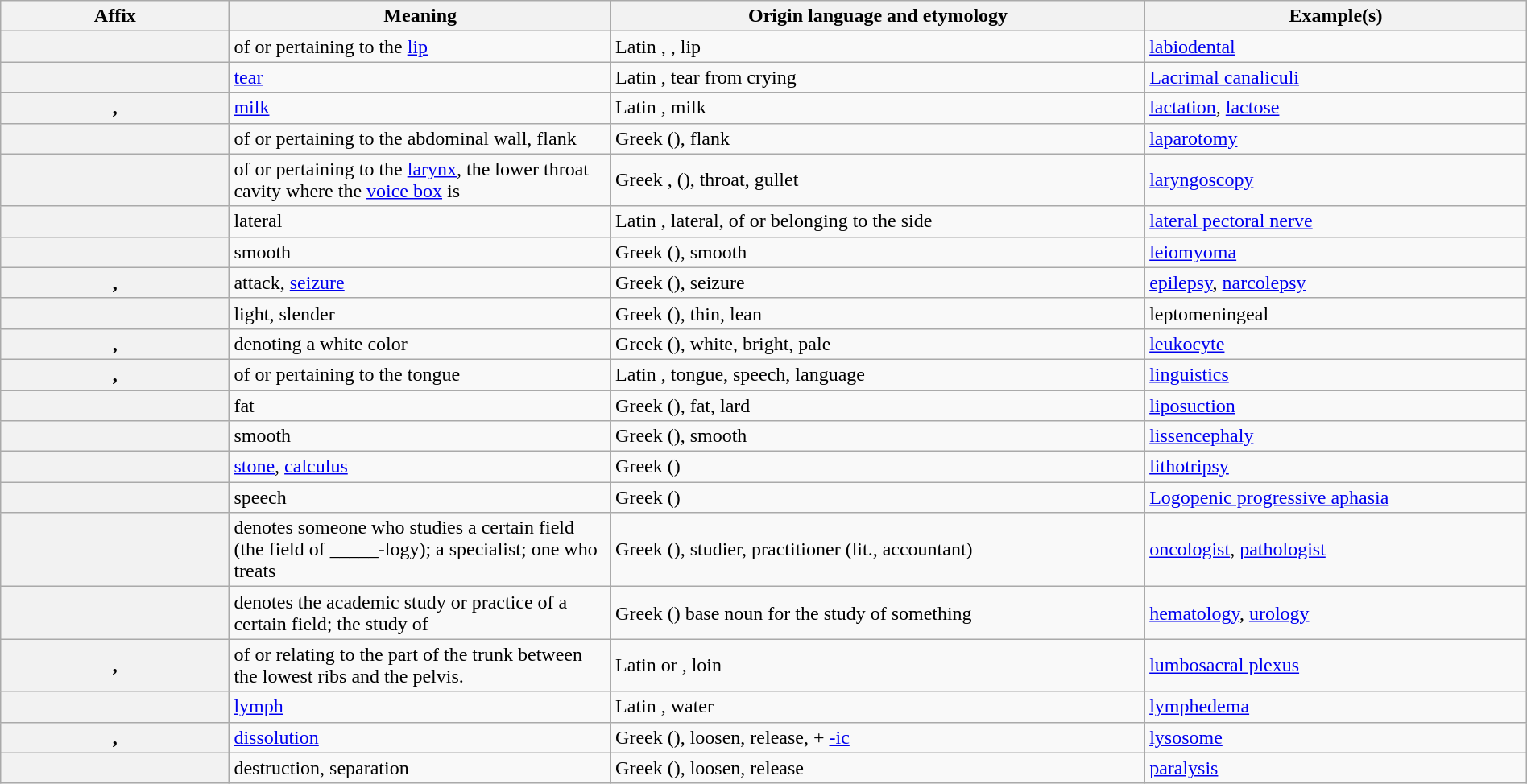<table class="wikitable plainrowheaders" style="width:100%;">
<tr>
<th scope="col" style="width: 15%">Affix</th>
<th scope="col" style="width: 25%">Meaning</th>
<th scope="col" style="width: 35%">Origin language and etymology</th>
<th scope="col" style="width: 25%">Example(s)</th>
</tr>
<tr>
<th scope="row"><strong></strong></th>
<td>of or pertaining to the <a href='#'>lip</a></td>
<td>Latin , , lip</td>
<td><a href='#'>labiodental</a></td>
</tr>
<tr>
<th scope="row"><strong></strong></th>
<td><a href='#'>tear</a></td>
<td>Latin , tear from crying</td>
<td><a href='#'>Lacrimal canaliculi</a></td>
</tr>
<tr>
<th scope="row"><strong></strong>, <strong></strong></th>
<td><a href='#'>milk</a></td>
<td>Latin , milk</td>
<td><a href='#'>lactation</a>, <a href='#'>lactose</a></td>
</tr>
<tr>
<th scope="row"><strong></strong></th>
<td>of or pertaining to the abdominal wall, flank</td>
<td>Greek  (), flank</td>
<td><a href='#'>laparotomy</a></td>
</tr>
<tr>
<th scope="row"><strong></strong></th>
<td>of or pertaining to the <a href='#'>larynx</a>, the lower throat cavity where the <a href='#'>voice box</a> is</td>
<td>Greek , (), throat, gullet</td>
<td><a href='#'>laryngoscopy</a></td>
</tr>
<tr>
<th scope="row"><strong></strong></th>
<td>lateral</td>
<td>Latin , lateral, of or belonging to the side</td>
<td><a href='#'>lateral pectoral nerve</a></td>
</tr>
<tr>
<th scope="row"><strong></strong></th>
<td>smooth</td>
<td>Greek  (), smooth</td>
<td><a href='#'>leiomyoma</a></td>
</tr>
<tr>
<th scope="row"><strong></strong>, <strong></strong></th>
<td>attack, <a href='#'>seizure</a></td>
<td>Greek  (), seizure</td>
<td><a href='#'>epilepsy</a>, <a href='#'>narcolepsy</a></td>
</tr>
<tr>
<th scope="row"><strong></strong></th>
<td>light, slender</td>
<td>Greek  (), thin, lean</td>
<td>leptomeningeal</td>
</tr>
<tr>
<th scope="row"><strong></strong>, <strong></strong></th>
<td>denoting a white color</td>
<td>Greek  (), white, bright, pale</td>
<td><a href='#'>leukocyte</a></td>
</tr>
<tr>
<th scope="row"><strong></strong>, <strong></strong></th>
<td>of or pertaining to the tongue</td>
<td>Latin , tongue, speech, language</td>
<td><a href='#'>linguistics</a></td>
</tr>
<tr>
<th scope="row"><strong></strong></th>
<td>fat</td>
<td>Greek  (), fat, lard</td>
<td><a href='#'>liposuction</a></td>
</tr>
<tr>
<th scope="row"><strong></strong></th>
<td>smooth</td>
<td>Greek  (), smooth</td>
<td><a href='#'>lissencephaly</a></td>
</tr>
<tr>
<th scope="row"><strong></strong></th>
<td><a href='#'>stone</a>, <a href='#'>calculus</a></td>
<td>Greek  ()</td>
<td><a href='#'>lithotripsy</a></td>
</tr>
<tr>
<th scope="row"><strong></strong></th>
<td>speech</td>
<td>Greek  ()</td>
<td><a href='#'>Logopenic progressive aphasia</a></td>
</tr>
<tr>
<th scope="row"><strong></strong></th>
<td>denotes someone who studies a certain field (the field of _____-logy); a specialist; one who treats</td>
<td>Greek  (), studier, practitioner (lit., accountant)</td>
<td><a href='#'>oncologist</a>, <a href='#'>pathologist</a></td>
</tr>
<tr>
<th scope="row"><strong></strong></th>
<td>denotes the academic study or practice of a certain field; the study of</td>
<td>Greek  () base noun for the study of something</td>
<td><a href='#'>hematology</a>, <a href='#'>urology</a></td>
</tr>
<tr>
<th scope="row"><strong></strong>, <strong></strong></th>
<td>of or relating to the part of the trunk between the lowest ribs and the pelvis.</td>
<td>Latin  or , loin</td>
<td><a href='#'>lumbosacral plexus</a></td>
</tr>
<tr>
<th scope="row"><strong></strong></th>
<td><a href='#'>lymph</a></td>
<td>Latin , water</td>
<td><a href='#'>lymphedema</a></td>
</tr>
<tr>
<th scope="row"><strong></strong>, <strong></strong></th>
<td><a href='#'>dissolution</a></td>
<td>Greek  (), loosen, release, + <a href='#'>-ic</a></td>
<td><a href='#'>lysosome</a></td>
</tr>
<tr>
<th scope="row"><strong></strong></th>
<td>destruction, separation</td>
<td>Greek  (), loosen, release</td>
<td><a href='#'>paralysis</a></td>
</tr>
</table>
